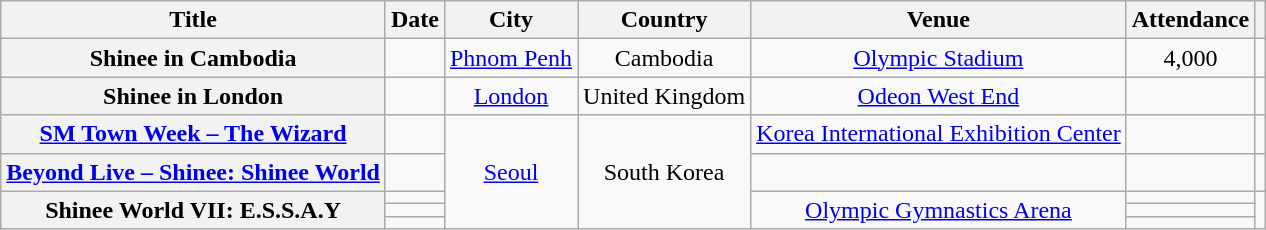<table class="wikitable sortable plainrowheaders" style="text-align:center;">
<tr>
<th scope="col">Title</th>
<th scope="col">Date</th>
<th scope="col">City</th>
<th scope="col">Country</th>
<th scope="col">Venue</th>
<th scope="col">Attendance</th>
<th scope="col" class="unsortable"></th>
</tr>
<tr>
<th scope="row">Shinee in Cambodia</th>
<td></td>
<td><a href='#'>Phnom Penh</a></td>
<td>Cambodia</td>
<td><a href='#'>Olympic Stadium</a></td>
<td>4,000</td>
<td></td>
</tr>
<tr>
<th scope="row">Shinee in London</th>
<td></td>
<td><a href='#'>London</a></td>
<td>United Kingdom</td>
<td><a href='#'>Odeon West End</a></td>
<td></td>
<td></td>
</tr>
<tr>
<th scope="row"><a href='#'>SM Town Week – The Wizard</a></th>
<td></td>
<td rowspan="5"><a href='#'>Seoul</a></td>
<td rowspan="5">South Korea</td>
<td><a href='#'>Korea International Exhibition Center</a></td>
<td></td>
<td></td>
</tr>
<tr>
<th scope="row"><a href='#'>Beyond Live – Shinee: Shinee World</a></th>
<td></td>
<td></td>
<td></td>
<td></td>
</tr>
<tr>
<th scope="row" rowspan="3">Shinee World VII: E.S.S.A.Y</th>
<td></td>
<td rowspan="3"><a href='#'>Olympic Gymnastics Arena</a></td>
<td></td>
<td rowspan="3"></td>
</tr>
<tr>
<td></td>
<td></td>
</tr>
<tr>
<td></td>
<td></td>
</tr>
</table>
